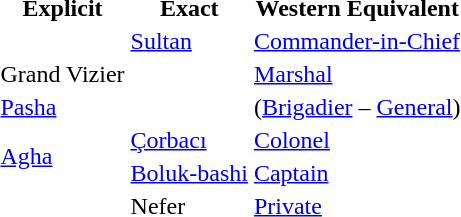<table>
<tr>
<th>Explicit</th>
<th>Exact</th>
<th>Western Equivalent</th>
</tr>
<tr>
<td></td>
<td><a href='#'>Sultan</a></td>
<td><a href='#'>Commander-in-Chief</a></td>
</tr>
<tr>
<td>Grand Vizier</td>
<td></td>
<td><a href='#'>Marshal</a></td>
</tr>
<tr>
<td><a href='#'>Pasha</a></td>
<td></td>
<td>(<a href='#'>Brigadier</a> – <a href='#'>General</a>)</td>
</tr>
<tr>
<td rowspan=2><a href='#'>Agha</a></td>
<td><a href='#'>Çorbacı</a></td>
<td><a href='#'>Colonel</a></td>
</tr>
<tr>
<td><a href='#'>Boluk-bashi</a></td>
<td><a href='#'>Captain</a></td>
</tr>
<tr>
<td></td>
<td>Nefer</td>
<td><a href='#'>Private</a></td>
</tr>
</table>
